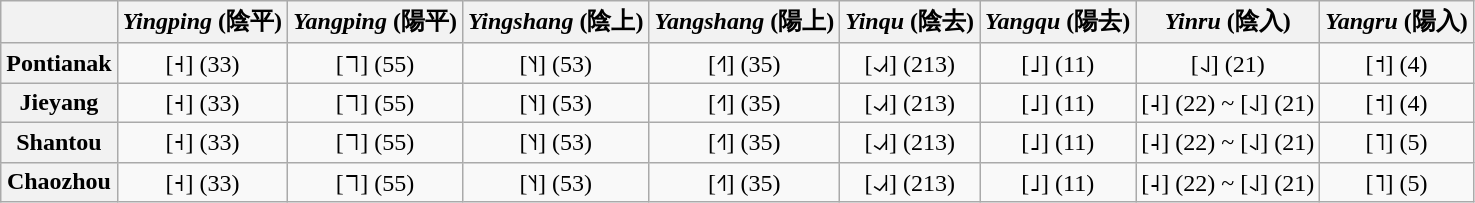<table class="wikitable">
<tr>
<th></th>
<th><em>Yingping</em> (<strong>陰平)</strong></th>
<th><em>Yangping</em> (陽平)</th>
<th><em>Yingshang</em> (<strong>陰上)</strong></th>
<th><em>Yangshang</em> (陽<strong>上</strong>)</th>
<th><em>Yinqu</em> (陰去)</th>
<th><em>Yangqu</em> (陽去)</th>
<th><em>Yinru</em> (陰入)</th>
<th><em>Yangru</em> (陽入)</th>
</tr>
<tr align="center">
<th>Pontianak</th>
<td>[˧] (33)</td>
<td>[˥˥] (55)</td>
<td>[˥˧] (53)</td>
<td>[˧˥] (35)</td>
<td>[˨˩˧] (213)</td>
<td>[˩] (11)</td>
<td>[˨˩] (21)</td>
<td>[˦] (4)</td>
</tr>
<tr align="center">
<th>Jieyang</th>
<td>[˧] (33)</td>
<td>[˥˥] (55)</td>
<td>[˥˧] (53)</td>
<td>[˧˥] (35)</td>
<td>[˨˩˧] (213)</td>
<td>[˩] (11)</td>
<td>[˨] (22) ~ [˨˩] (21)</td>
<td>[˦] (4)</td>
</tr>
<tr align="center">
<th>Shantou</th>
<td>[˧] (33)</td>
<td>[˥˥] (55)</td>
<td>[˥˧] (53)</td>
<td>[˧˥] (35)</td>
<td>[˨˩˧] (213)</td>
<td>[˩] (11)</td>
<td>[˨] (22) ~ [˨˩] (21)</td>
<td>[˥] (5)</td>
</tr>
<tr align="center">
<th>Chaozhou</th>
<td>[˧] (33)</td>
<td>[˥˥] (55)</td>
<td>[˥˧] (53)</td>
<td>[˧˥] (35)</td>
<td>[˨˩˧] (213)</td>
<td>[˩] (11)</td>
<td>[˨] (22) ~ [˨˩] (21)</td>
<td>[˥] (5)</td>
</tr>
</table>
